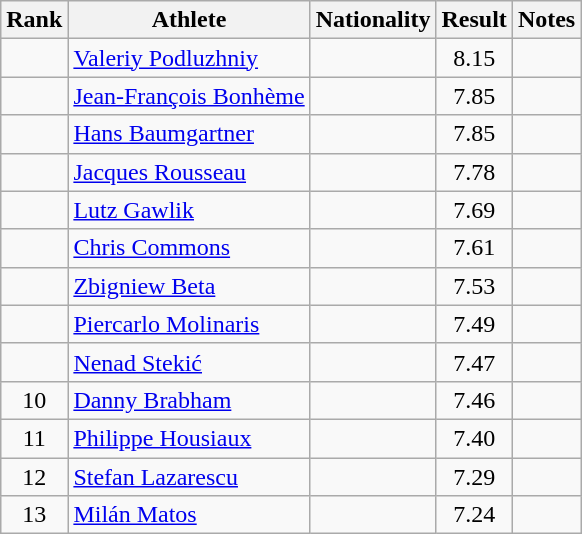<table class="wikitable sortable" style="text-align:center">
<tr>
<th>Rank</th>
<th>Athlete</th>
<th>Nationality</th>
<th>Result</th>
<th>Notes</th>
</tr>
<tr>
<td></td>
<td align=left><a href='#'>Valeriy Podluzhniy</a></td>
<td align=left></td>
<td>8.15</td>
<td></td>
</tr>
<tr>
<td></td>
<td align=left><a href='#'>Jean-François Bonhème</a></td>
<td align=left></td>
<td>7.85</td>
<td></td>
</tr>
<tr>
<td></td>
<td align=left><a href='#'>Hans Baumgartner</a></td>
<td align=left></td>
<td>7.85</td>
<td></td>
</tr>
<tr>
<td></td>
<td align=left><a href='#'>Jacques Rousseau</a></td>
<td align=left></td>
<td>7.78</td>
<td></td>
</tr>
<tr>
<td></td>
<td align=left><a href='#'>Lutz Gawlik</a></td>
<td align=left></td>
<td>7.69</td>
<td></td>
</tr>
<tr>
<td></td>
<td align=left><a href='#'>Chris Commons</a></td>
<td align=left></td>
<td>7.61</td>
<td></td>
</tr>
<tr>
<td></td>
<td align=left><a href='#'>Zbigniew Beta</a></td>
<td align=left></td>
<td>7.53</td>
<td></td>
</tr>
<tr>
<td></td>
<td align=left><a href='#'>Piercarlo Molinaris</a></td>
<td align=left></td>
<td>7.49</td>
<td></td>
</tr>
<tr>
<td></td>
<td align=left><a href='#'>Nenad Stekić</a></td>
<td align=left></td>
<td>7.47</td>
<td></td>
</tr>
<tr>
<td>10</td>
<td align=left><a href='#'>Danny Brabham</a></td>
<td align=left></td>
<td>7.46</td>
<td></td>
</tr>
<tr>
<td>11</td>
<td align=left><a href='#'>Philippe Housiaux</a></td>
<td align=left></td>
<td>7.40</td>
<td></td>
</tr>
<tr>
<td>12</td>
<td align=left><a href='#'>Stefan Lazarescu</a></td>
<td align=left></td>
<td>7.29</td>
<td></td>
</tr>
<tr>
<td>13</td>
<td align=left><a href='#'>Milán Matos</a></td>
<td align=left></td>
<td>7.24</td>
<td></td>
</tr>
</table>
